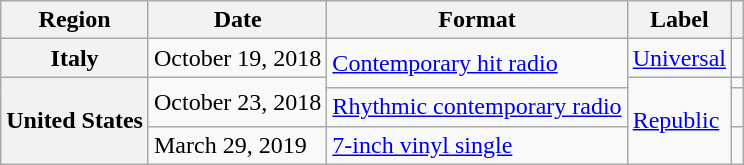<table class="wikitable plainrowheaders">
<tr>
<th scope="col">Region</th>
<th scope="col">Date</th>
<th scope="col">Format</th>
<th scope="col">Label</th>
<th scope="col"></th>
</tr>
<tr>
<th scope="row">Italy</th>
<td>October 19, 2018</td>
<td rowspan="2"><a href='#'>Contemporary hit radio</a></td>
<td><a href='#'>Universal</a></td>
<td></td>
</tr>
<tr>
<th scope="row" rowspan="3">United States</th>
<td rowspan="2">October 23, 2018</td>
<td rowspan="3"><a href='#'>Republic</a></td>
<td></td>
</tr>
<tr>
<td><a href='#'>Rhythmic contemporary radio</a></td>
<td></td>
</tr>
<tr>
<td>March 29, 2019</td>
<td><a href='#'>7-inch vinyl single</a></td>
<td></td>
</tr>
</table>
